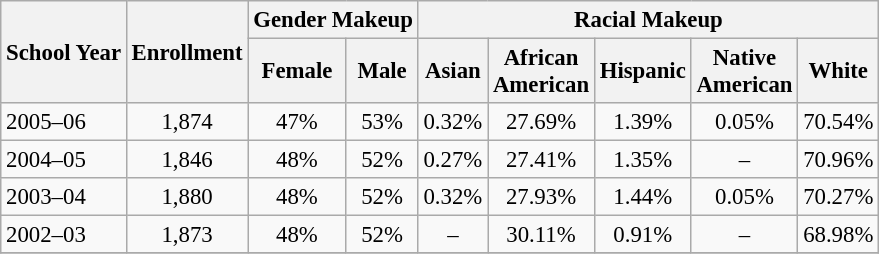<table class="wikitable" style="font-size: 95%;">
<tr>
<th rowspan="2">School Year</th>
<th rowspan="2">Enrollment</th>
<th colspan="2">Gender Makeup</th>
<th colspan="5">Racial Makeup</th>
</tr>
<tr>
<th>Female</th>
<th>Male</th>
<th>Asian</th>
<th>African <br>American</th>
<th>Hispanic</th>
<th>Native <br>American</th>
<th>White</th>
</tr>
<tr>
<td align="left">2005–06</td>
<td align="center">1,874</td>
<td align="center">47%</td>
<td align="center">53%</td>
<td align="center">0.32%</td>
<td align="center">27.69%</td>
<td align="center">1.39%</td>
<td align="center">0.05%</td>
<td align="center">70.54%</td>
</tr>
<tr>
<td align="left">2004–05</td>
<td align="center">1,846</td>
<td align="center">48%</td>
<td align="center">52%</td>
<td align="center">0.27%</td>
<td align="center">27.41%</td>
<td align="center">1.35%</td>
<td align="center">–</td>
<td align="center">70.96%</td>
</tr>
<tr>
<td align="left">2003–04</td>
<td align="center">1,880</td>
<td align="center">48%</td>
<td align="center">52%</td>
<td align="center">0.32%</td>
<td align="center">27.93%</td>
<td align="center">1.44%</td>
<td align="center">0.05%</td>
<td align="center">70.27%</td>
</tr>
<tr>
<td align="left">2002–03</td>
<td align="center">1,873</td>
<td align="center">48%</td>
<td align="center">52%</td>
<td align="center">–</td>
<td align="center">30.11%</td>
<td align="center">0.91%</td>
<td align="center">–</td>
<td align="center">68.98%</td>
</tr>
<tr>
</tr>
</table>
